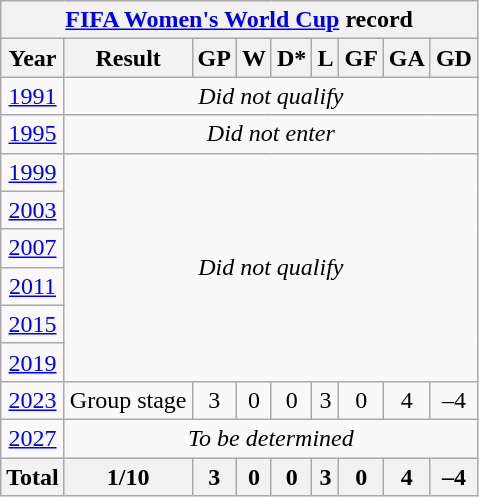<table class="wikitable" style="text-align: center">
<tr>
<th colspan=10><a href='#'>FIFA Women's World Cup</a> record</th>
</tr>
<tr>
<th>Year</th>
<th>Result</th>
<th>GP</th>
<th>W</th>
<th>D*</th>
<th>L</th>
<th>GF</th>
<th>GA</th>
<th>GD</th>
</tr>
<tr>
<td> <a href='#'>1991</a></td>
<td colspan=8><em>Did not qualify</em></td>
</tr>
<tr>
<td> <a href='#'>1995</a></td>
<td colspan=8><em>Did not enter</em></td>
</tr>
<tr>
<td> <a href='#'>1999</a></td>
<td colspan=8 rowspan=6><em>Did not qualify</em></td>
</tr>
<tr>
<td> <a href='#'>2003</a></td>
</tr>
<tr>
<td> <a href='#'>2007</a></td>
</tr>
<tr>
<td> <a href='#'>2011</a></td>
</tr>
<tr>
<td> <a href='#'>2015</a></td>
</tr>
<tr>
<td> <a href='#'>2019</a></td>
</tr>
<tr>
<td> <a href='#'>2023</a></td>
<td>Group stage</td>
<td>3</td>
<td>0</td>
<td>0</td>
<td>3</td>
<td>0</td>
<td>4</td>
<td>–4</td>
</tr>
<tr>
<td> <a href='#'>2027</a></td>
<td colspan=8><em>To be determined</em></td>
</tr>
<tr>
<th>Total</th>
<th>1/10</th>
<th>3</th>
<th>0</th>
<th>0</th>
<th>3</th>
<th>0</th>
<th>4</th>
<th>–4</th>
</tr>
</table>
